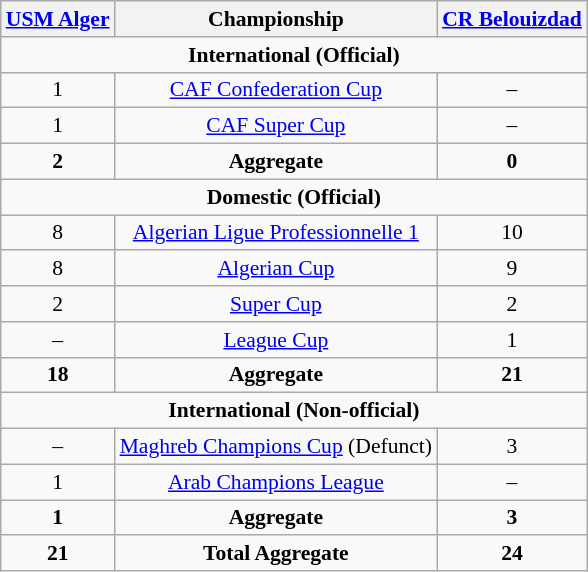<table class="wikitable plainrowheaders sortable" style="text-align:center;font-size:90%">
<tr>
<th><a href='#'>USM Alger</a></th>
<th>Championship</th>
<th><a href='#'>CR Belouizdad</a></th>
</tr>
<tr>
<td colspan="3" style="text-align:center;"><strong>International (Official)</strong></td>
</tr>
<tr style="text-align:center;">
<td>1</td>
<td><a href='#'>CAF Confederation Cup</a></td>
<td>–</td>
</tr>
<tr style="text-align:center;">
<td>1</td>
<td><a href='#'>CAF Super Cup</a></td>
<td>–</td>
</tr>
<tr>
<td><strong>2</strong></td>
<td><strong>Aggregate</strong></td>
<td><strong>0</strong></td>
</tr>
<tr>
<td colspan="4" style="text-align:center;"><strong>Domestic (Official)</strong></td>
</tr>
<tr style="text-align:center;">
<td>8</td>
<td><a href='#'>Algerian Ligue Professionnelle 1</a></td>
<td>10</td>
</tr>
<tr style="text-align:center;">
<td>8</td>
<td><a href='#'>Algerian Cup</a></td>
<td>9</td>
</tr>
<tr style="text-align:center;">
<td>2</td>
<td><a href='#'>Super Cup</a></td>
<td>2</td>
</tr>
<tr style="text-align:center;">
<td>–</td>
<td><a href='#'>League Cup</a></td>
<td>1</td>
</tr>
<tr>
<td><strong>18</strong></td>
<td><strong>Aggregate</strong></td>
<td><strong>21</strong></td>
</tr>
<tr>
<td colspan="4" style="text-align:center;"><strong>International (Non-official)</strong></td>
</tr>
<tr style="text-align:center;">
<td>–</td>
<td><a href='#'>Maghreb Champions Cup</a> (Defunct)</td>
<td>3</td>
</tr>
<tr style="text-align:center;">
<td>1</td>
<td><a href='#'>Arab Champions League</a></td>
<td>–</td>
</tr>
<tr>
<td><strong>1</strong></td>
<td><strong>Aggregate</strong></td>
<td><strong>3</strong></td>
</tr>
<tr align="center">
<td><strong>21</strong></td>
<td><strong>Total Aggregate</strong></td>
<td><strong>24</strong></td>
</tr>
</table>
